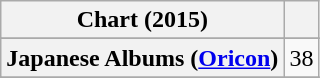<table class="wikitable plainrowheaders sortable" style="text-align:center">
<tr>
<th scope="col">Chart (2015)</th>
<th scope="col"></th>
</tr>
<tr>
</tr>
<tr>
</tr>
<tr>
</tr>
<tr>
<th scope="row">Japanese Albums (<a href='#'>Oricon</a>)</th>
<td>38</td>
</tr>
<tr>
</tr>
<tr>
</tr>
<tr>
</tr>
<tr>
</tr>
<tr>
</tr>
<tr>
</tr>
</table>
